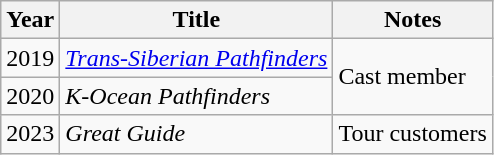<table class="wikitable plainrowheaders sortable">
<tr>
<th>Year</th>
<th>Title</th>
<th>Notes</th>
</tr>
<tr>
<td>2019</td>
<td><em><a href='#'>Trans-Siberian Pathfinders</a></em></td>
<td rowspan=2>Cast member</td>
</tr>
<tr>
<td>2020</td>
<td><em>K-Ocean Pathfinders</em></td>
</tr>
<tr>
<td>2023</td>
<td><em>Great Guide</em></td>
<td>Tour customers</td>
</tr>
</table>
